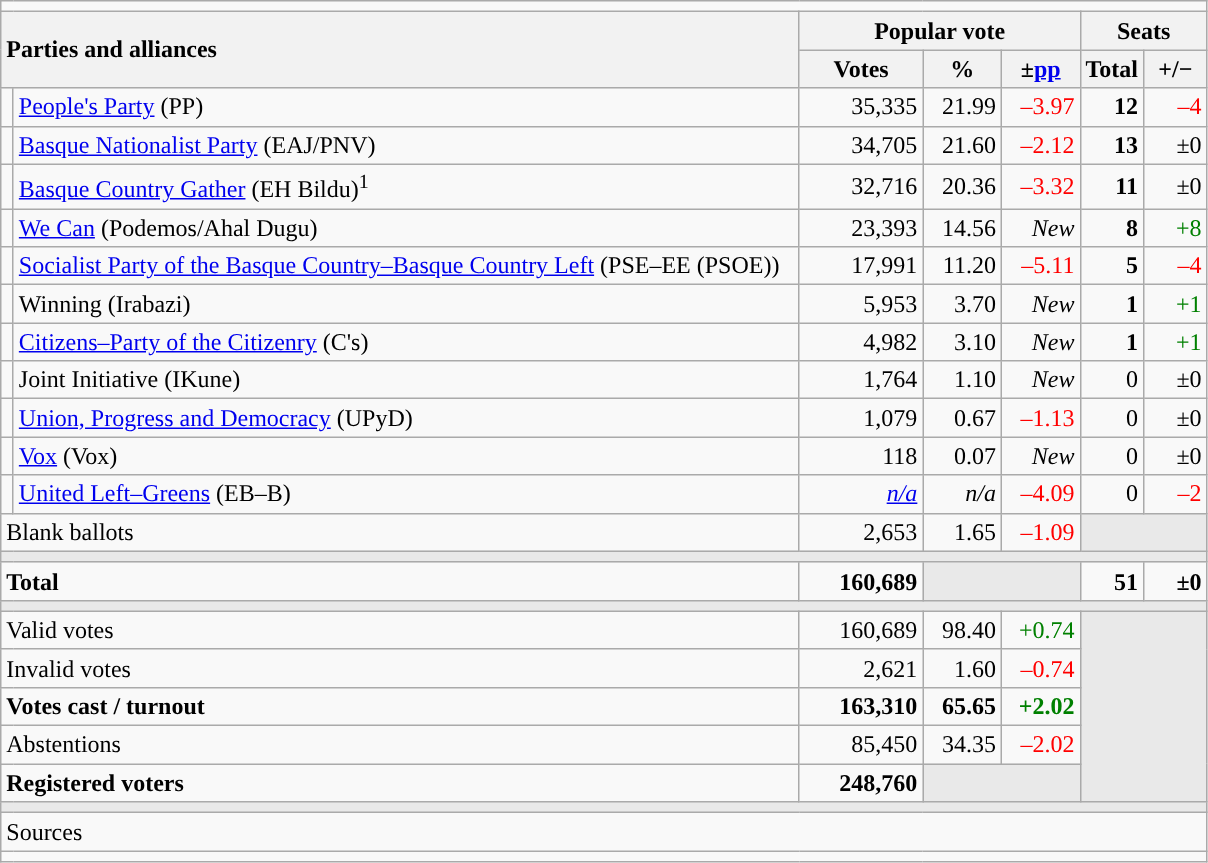<table class="wikitable" style="text-align:right;">
<tr>
<td colspan="7"></td>
</tr>
<tr>
<th style="text-align:left;" rowspan="2" colspan="2" width="525">Parties and alliances</th>
<th colspan="3">Popular vote</th>
<th colspan="2">Seats</th>
</tr>
<tr>
<th width="75">Votes</th>
<th width="45">%</th>
<th width="45">±<a href='#'>pp</a></th>
<th width="35">Total</th>
<th width="35">+/−</th>
</tr>
<tr>
<td width="1" style="color:inherit;background:"></td>
<td align="left"><a href='#'>People's Party</a> (PP)</td>
<td>35,335</td>
<td>21.99</td>
<td style="color:red;">–3.97</td>
<td><strong>12</strong></td>
<td style="color:red;">–4</td>
</tr>
<tr>
<td style="color:inherit;background:"></td>
<td align="left"><a href='#'>Basque Nationalist Party</a> (EAJ/PNV)</td>
<td>34,705</td>
<td>21.60</td>
<td style="color:red;">–2.12</td>
<td><strong>13</strong></td>
<td>±0</td>
</tr>
<tr>
<td style="color:inherit;background:"></td>
<td align="left"><a href='#'>Basque Country Gather</a> (EH Bildu)<sup>1</sup></td>
<td>32,716</td>
<td>20.36</td>
<td style="color:red;">–3.32</td>
<td><strong>11</strong></td>
<td>±0</td>
</tr>
<tr>
<td style="color:inherit;background:"></td>
<td align="left"><a href='#'>We Can</a> (Podemos/Ahal Dugu)</td>
<td>23,393</td>
<td>14.56</td>
<td><em>New</em></td>
<td><strong>8</strong></td>
<td style="color:green;">+8</td>
</tr>
<tr>
<td style="color:inherit;background:"></td>
<td align="left"><a href='#'>Socialist Party of the Basque Country–Basque Country Left</a> (PSE–EE (PSOE))</td>
<td>17,991</td>
<td>11.20</td>
<td style="color:red;">–5.11</td>
<td><strong>5</strong></td>
<td style="color:red;">–4</td>
</tr>
<tr>
<td style="color:inherit;background:"></td>
<td align="left">Winning (Irabazi)</td>
<td>5,953</td>
<td>3.70</td>
<td><em>New</em></td>
<td><strong>1</strong></td>
<td style="color:green;">+1</td>
</tr>
<tr>
<td style="color:inherit;background:"></td>
<td align="left"><a href='#'>Citizens–Party of the Citizenry</a> (C's)</td>
<td>4,982</td>
<td>3.10</td>
<td><em>New</em></td>
<td><strong>1</strong></td>
<td style="color:green;">+1</td>
</tr>
<tr>
<td style="color:inherit;background:"></td>
<td align="left">Joint Initiative (IKune)</td>
<td>1,764</td>
<td>1.10</td>
<td><em>New</em></td>
<td>0</td>
<td>±0</td>
</tr>
<tr>
<td style="color:inherit;background:"></td>
<td align="left"><a href='#'>Union, Progress and Democracy</a> (UPyD)</td>
<td>1,079</td>
<td>0.67</td>
<td style="color:red;">–1.13</td>
<td>0</td>
<td>±0</td>
</tr>
<tr>
<td style="color:inherit;background:"></td>
<td align="left"><a href='#'>Vox</a> (Vox)</td>
<td>118</td>
<td>0.07</td>
<td><em>New</em></td>
<td>0</td>
<td>±0</td>
</tr>
<tr>
<td style="color:inherit;background:"></td>
<td align="left"><a href='#'>United Left–Greens</a> (EB–B)</td>
<td><em><a href='#'>n/a</a></em></td>
<td><em>n/a</em></td>
<td style="color:red;">–4.09</td>
<td>0</td>
<td style="color:red;">–2</td>
</tr>
<tr>
<td align="left" colspan="2">Blank ballots</td>
<td>2,653</td>
<td>1.65</td>
<td style="color:red;">–1.09</td>
<td bgcolor="#E9E9E9" colspan="2"></td>
</tr>
<tr>
<td colspan="7" bgcolor="#E9E9E9"></td>
</tr>
<tr style="font-weight:bold;">
<td align="left" colspan="2">Total</td>
<td>160,689</td>
<td bgcolor="#E9E9E9" colspan="2"></td>
<td>51</td>
<td>±0</td>
</tr>
<tr>
<td colspan="7" bgcolor="#E9E9E9"></td>
</tr>
<tr>
<td align="left" colspan="2">Valid votes</td>
<td>160,689</td>
<td>98.40</td>
<td style="color:green;">+0.74</td>
<td bgcolor="#E9E9E9" colspan="2" rowspan="5"></td>
</tr>
<tr>
<td align="left" colspan="2">Invalid votes</td>
<td>2,621</td>
<td>1.60</td>
<td style="color:red;">–0.74</td>
</tr>
<tr style="font-weight:bold;">
<td align="left" colspan="2">Votes cast / turnout</td>
<td>163,310</td>
<td>65.65</td>
<td style="color:green;">+2.02</td>
</tr>
<tr>
<td align="left" colspan="2">Abstentions</td>
<td>85,450</td>
<td>34.35</td>
<td style="color:red;">–2.02</td>
</tr>
<tr style="font-weight:bold;">
<td align="left" colspan="2">Registered voters</td>
<td>248,760</td>
<td bgcolor="#E9E9E9" colspan="2"></td>
</tr>
<tr>
<td colspan="7" bgcolor="#E9E9E9"></td>
</tr>
<tr>
<td align="left" colspan="7">Sources</td>
</tr>
<tr>
<td colspan="7" style="text-align:left; max-width:790px;"></td>
</tr>
</table>
